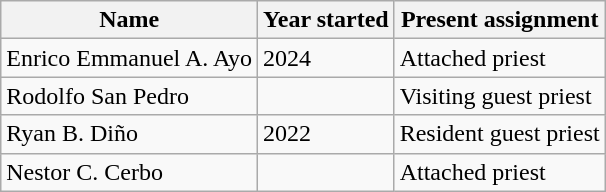<table class="wikitable">
<tr>
<th>Name</th>
<th>Year started</th>
<th>Present assignment</th>
</tr>
<tr>
<td>Enrico Emmanuel A. Ayo</td>
<td>2024</td>
<td>Attached priest</td>
</tr>
<tr>
<td>Rodolfo San Pedro</td>
<td></td>
<td>Visiting guest priest</td>
</tr>
<tr>
<td>Ryan B. Diño</td>
<td>2022</td>
<td>Resident guest priest</td>
</tr>
<tr>
<td>Nestor C. Cerbo</td>
<td></td>
<td>Attached priest</td>
</tr>
</table>
